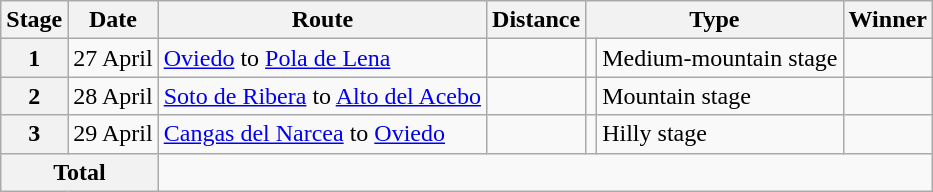<table class="wikitable">
<tr>
<th scope="col">Stage</th>
<th scope="col">Date</th>
<th scope="col">Route</th>
<th scope="col">Distance</th>
<th scope="col" colspan="2">Type</th>
<th scope="col">Winner</th>
</tr>
<tr>
<th scope="row">1</th>
<td>27 April</td>
<td><a href='#'>Oviedo</a> to <a href='#'>Pola de Lena</a></td>
<td style="text-align:center;"></td>
<td></td>
<td>Medium-mountain stage</td>
<td></td>
</tr>
<tr>
<th scope="row">2</th>
<td>28 April</td>
<td><a href='#'>Soto de Ribera</a> to <a href='#'>Alto del Acebo</a></td>
<td style="text-align:center;"></td>
<td></td>
<td>Mountain stage</td>
<td></td>
</tr>
<tr>
<th scope="row">3</th>
<td>29 April</td>
<td><a href='#'>Cangas del Narcea</a> to <a href='#'>Oviedo</a></td>
<td style="text-align:center;"></td>
<td></td>
<td>Hilly stage</td>
<td></td>
</tr>
<tr>
<th colspan="2">Total</th>
<td style="text-align:center;" colspan="5"></td>
</tr>
</table>
